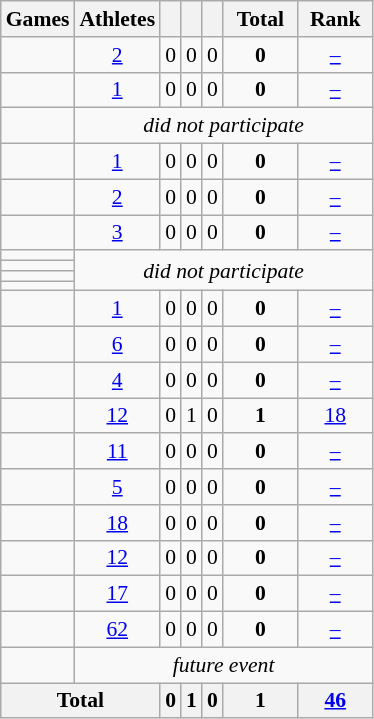<table class="wikitable" style="text-align:center; font-size:90%;">
<tr>
<th>Games</th>
<th>Athletes</th>
<th width:3em; font-weight:bold;"></th>
<th width:3em; font-weight:bold;"></th>
<th width:3em; font-weight:bold;"></th>
<th style="width:3em; font-weight:bold;">Total</th>
<th style="width:3em; font-weight:bold;">Rank</th>
</tr>
<tr>
<td align=left></td>
<td><a href='#'>2</a></td>
<td>0</td>
<td>0</td>
<td>0</td>
<td><strong>0</strong></td>
<td><a href='#'>–</a></td>
</tr>
<tr>
<td align=left></td>
<td><a href='#'>1</a></td>
<td>0</td>
<td>0</td>
<td>0</td>
<td><strong>0</strong></td>
<td><a href='#'>–</a></td>
</tr>
<tr>
<td align=left></td>
<td colspan=6><em>did not participate</em></td>
</tr>
<tr>
<td align=left></td>
<td><a href='#'>1</a></td>
<td>0</td>
<td>0</td>
<td>0</td>
<td><strong>0</strong></td>
<td><a href='#'>–</a></td>
</tr>
<tr>
<td align=left></td>
<td><a href='#'>2</a></td>
<td>0</td>
<td>0</td>
<td>0</td>
<td><strong>0</strong></td>
<td><a href='#'>–</a></td>
</tr>
<tr>
<td align=left></td>
<td><a href='#'>3</a></td>
<td>0</td>
<td>0</td>
<td>0</td>
<td><strong>0</strong></td>
<td><a href='#'>–</a></td>
</tr>
<tr>
<td align=left></td>
<td colspan=6; rowspan=4><em>did not participate</em></td>
</tr>
<tr>
<td align=left></td>
</tr>
<tr>
<td align=left></td>
</tr>
<tr>
<td align=left></td>
</tr>
<tr>
<td align=left></td>
<td><a href='#'>1</a></td>
<td>0</td>
<td>0</td>
<td>0</td>
<td><strong>0</strong></td>
<td><a href='#'>–</a></td>
</tr>
<tr>
<td align=left></td>
<td><a href='#'>6</a></td>
<td>0</td>
<td>0</td>
<td>0</td>
<td><strong>0</strong></td>
<td><a href='#'>–</a></td>
</tr>
<tr>
<td align=left></td>
<td><a href='#'>4</a></td>
<td>0</td>
<td>0</td>
<td>0</td>
<td><strong>0</strong></td>
<td><a href='#'>–</a></td>
</tr>
<tr>
<td align=left></td>
<td><a href='#'>12</a></td>
<td>0</td>
<td>1</td>
<td>0</td>
<td><strong>1</strong></td>
<td><a href='#'>18</a></td>
</tr>
<tr>
<td align=left></td>
<td><a href='#'>11</a></td>
<td>0</td>
<td>0</td>
<td>0</td>
<td><strong>0</strong></td>
<td><a href='#'>–</a></td>
</tr>
<tr>
<td align=left></td>
<td><a href='#'>5</a></td>
<td>0</td>
<td>0</td>
<td>0</td>
<td><strong>0</strong></td>
<td><a href='#'>–</a></td>
</tr>
<tr>
<td align=left></td>
<td><a href='#'>18</a></td>
<td>0</td>
<td>0</td>
<td>0</td>
<td><strong>0</strong></td>
<td><a href='#'>–</a></td>
</tr>
<tr>
<td align=left></td>
<td><a href='#'>12</a></td>
<td>0</td>
<td>0</td>
<td>0</td>
<td><strong>0</strong></td>
<td><a href='#'>–</a></td>
</tr>
<tr>
<td align=left></td>
<td><a href='#'>17</a></td>
<td>0</td>
<td>0</td>
<td>0</td>
<td><strong>0</strong></td>
<td><a href='#'>–</a></td>
</tr>
<tr>
<td align=left></td>
<td><a href='#'>62</a></td>
<td>0</td>
<td>0</td>
<td>0</td>
<td><strong>0</strong></td>
<td><a href='#'>–</a></td>
</tr>
<tr>
<td align=left></td>
<td colspan=6><em>future event</em></td>
</tr>
<tr>
<th colspan=2>Total</th>
<th>0</th>
<th>1</th>
<th>0</th>
<th>1</th>
<th><a href='#'>46</a></th>
</tr>
</table>
